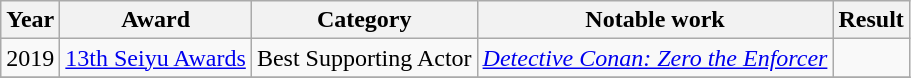<table class="wikitable sortable">
<tr>
<th>Year</th>
<th>Award</th>
<th>Category</th>
<th>Notable work</th>
<th>Result</th>
</tr>
<tr>
<td>2019</td>
<td><a href='#'>13th Seiyu Awards</a></td>
<td>Best Supporting Actor</td>
<td><em><a href='#'>Detective Conan: Zero the Enforcer</a></em></td>
<td></td>
</tr>
<tr>
</tr>
</table>
